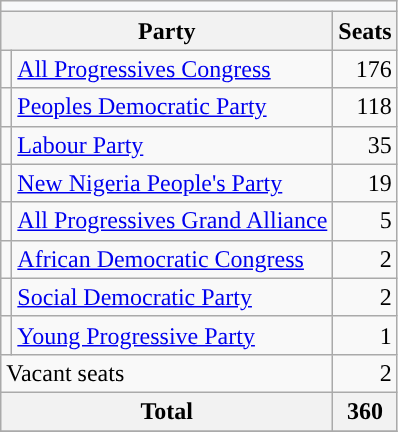<table class="wikitable" style="text-align:right;">
<tr>
<td colspan=3 style="background-color:#F8F9FA; text-align:center;"></td>
</tr>
<tr>
<th colspan="2">Party</th>
<th>Seats</th>
</tr>
<tr>
<td style="background-color:"></td>
<td style="text-align:left;"><a href='#'>All Progressives Congress</a></td>
<td>176</td>
</tr>
<tr>
<td style="background-color:"></td>
<td style="text-align:left;"><a href='#'>Peoples Democratic Party</a></td>
<td>118</td>
</tr>
<tr>
<td style="background-color:"></td>
<td style="text-align:left;"><a href='#'>Labour Party</a></td>
<td>35</td>
</tr>
<tr>
<td style="background-color:"></td>
<td style="text-align:left;"><a href='#'>New Nigeria People's Party</a></td>
<td>19</td>
</tr>
<tr>
<td style="background-color:"></td>
<td style="text-align:left;"><a href='#'>All Progressives Grand Alliance</a></td>
<td>5</td>
</tr>
<tr>
<td style="background-color:"></td>
<td style="text-align:left;"><a href='#'>African Democratic Congress</a></td>
<td>2</td>
</tr>
<tr>
<td style="background-color:"></td>
<td style="text-align:left;"><a href='#'>Social Democratic Party</a></td>
<td>2</td>
</tr>
<tr>
<td style="background-color:"></td>
<td style="text-align:left;"><a href='#'>Young Progressive Party</a></td>
<td>1</td>
</tr>
<tr>
<td colspan=2 style="text-align:left;">Vacant seats</td>
<td>2</td>
</tr>
<tr>
<th colspan=2>Total</th>
<th>360</th>
</tr>
<tr>
</tr>
</table>
